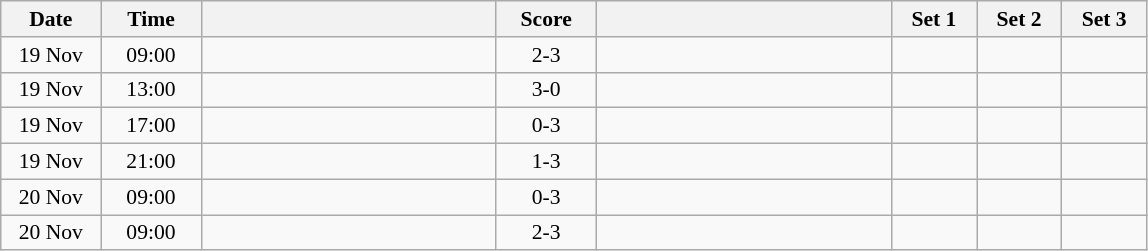<table class="wikitable" style="text-align: center; font-size:90% ">
<tr>
<th width="60">Date</th>
<th width="60">Time</th>
<th align="right" width="190"></th>
<th width="60">Score</th>
<th align="left" width="190"></th>
<th width="50">Set 1</th>
<th width="50">Set 2</th>
<th width="50">Set 3</th>
</tr>
<tr>
<td>19 Nov</td>
<td>09:00</td>
<td align=right></td>
<td align=center>2-3</td>
<td align=left></td>
<td></td>
<td></td>
<td></td>
</tr>
<tr>
<td>19 Nov</td>
<td>13:00</td>
<td align=right></td>
<td align=center>3-0</td>
<td align=left></td>
<td></td>
<td></td>
<td></td>
</tr>
<tr>
<td>19 Nov</td>
<td>17:00</td>
<td align=right></td>
<td align=center>0-3</td>
<td align=left></td>
<td></td>
<td></td>
<td></td>
</tr>
<tr>
<td>19 Nov</td>
<td>21:00</td>
<td align=right></td>
<td align=center>1-3</td>
<td align=left></td>
<td></td>
<td></td>
<td></td>
</tr>
<tr>
<td>20 Nov</td>
<td>09:00</td>
<td align=right></td>
<td align=center>0-3</td>
<td align=left></td>
<td></td>
<td></td>
<td></td>
</tr>
<tr>
<td>20 Nov</td>
<td>09:00</td>
<td align=right></td>
<td align=center>2-3</td>
<td align=left></td>
<td></td>
<td></td>
<td></td>
</tr>
</table>
